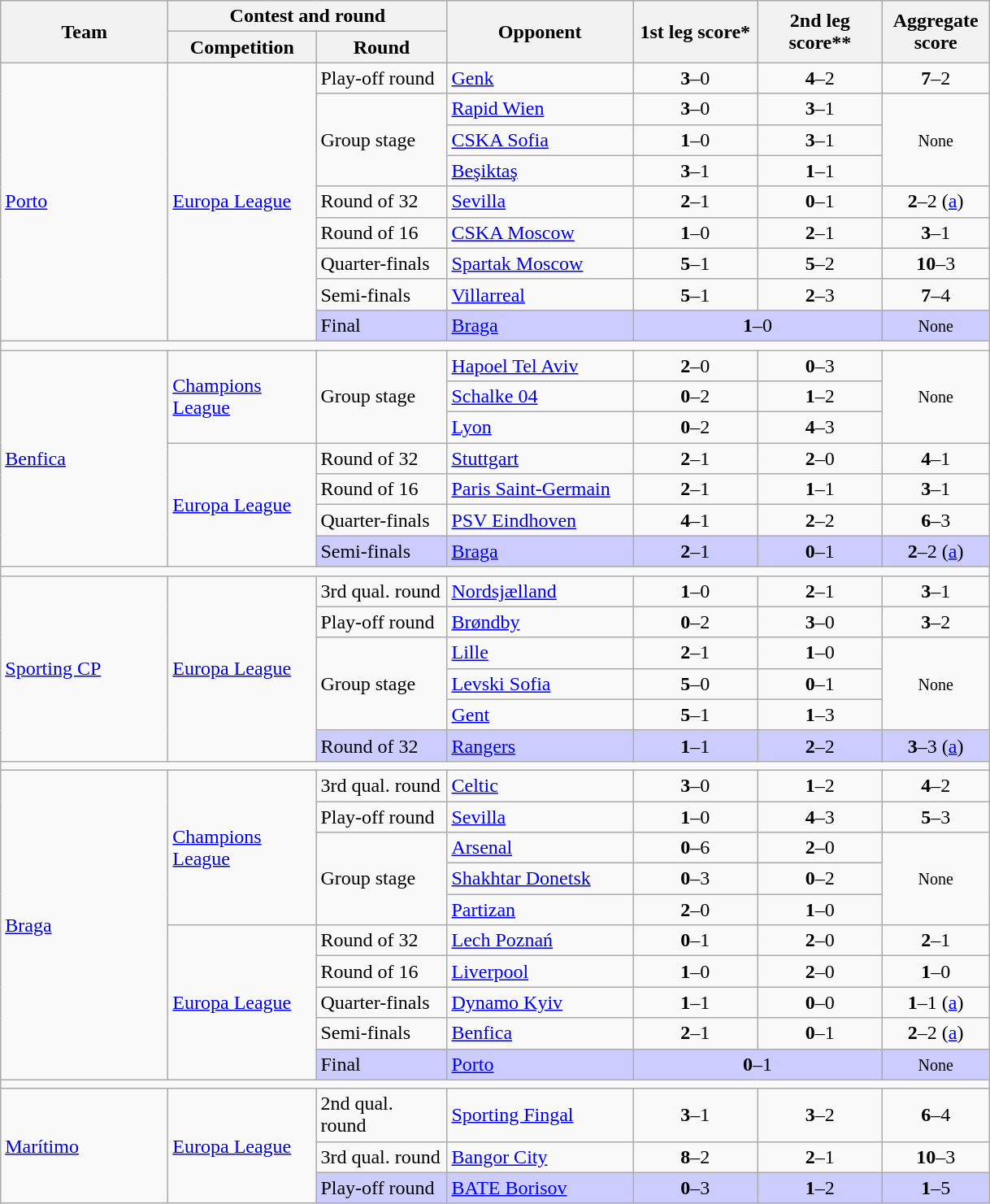<table class="wikitable" style="margin-right: 0;">
<tr text-align:center;">
<th rowspan="2" style="width:130px;">Team</th>
<th colspan="2">Contest and round</th>
<th rowspan="2" style="width:145px;">Opponent</th>
<th rowspan="2" style="width:95px;">1st leg score*</th>
<th rowspan="2" style="width:95px;">2nd leg score**</th>
<th rowspan="2" style="width:80px;">Aggregate score</th>
</tr>
<tr>
<th style="width:114px;">Competition</th>
<th style="width:100px;">Round</th>
</tr>
<tr>
<td rowspan=9><a href='#'>Porto</a></td>
<td rowspan=9><a href='#'>Europa League</a></td>
<td>Play-off round</td>
<td> <a href='#'>Genk</a></td>
<td align="center"><strong>3</strong>–0</td>
<td align="center"><strong>4</strong>–2</td>
<td align="center"><strong>7</strong>–2</td>
</tr>
<tr>
<td rowspan=3>Group stage</td>
<td> <a href='#'>Rapid Wien</a></td>
<td align="center"><strong>3</strong>–0</td>
<td align="center"><strong>3</strong>–1</td>
<td rowspan=3 align="center"><small>None</small></td>
</tr>
<tr>
<td> <a href='#'>CSKA Sofia</a></td>
<td align="center"><strong>1</strong>–0</td>
<td align="center"><strong>3</strong>–1</td>
</tr>
<tr>
<td> <a href='#'>Beşiktaş</a></td>
<td align="center"><strong>3</strong>–1</td>
<td align="center"><strong>1</strong>–1</td>
</tr>
<tr>
<td>Round of 32</td>
<td> <a href='#'>Sevilla</a></td>
<td align="center"><strong>2</strong>–1</td>
<td align="center"><strong>0</strong>–1</td>
<td align="center"><strong>2</strong>–2 (<a href='#'>a</a>)</td>
</tr>
<tr>
<td>Round of 16</td>
<td> <a href='#'>CSKA Moscow</a></td>
<td align="center"><strong>1</strong>–0</td>
<td align="center"><strong>2</strong>–1</td>
<td align="center"><strong>3</strong>–1</td>
</tr>
<tr>
<td>Quarter-finals</td>
<td> <a href='#'>Spartak Moscow</a></td>
<td align="center"><strong>5</strong>–1</td>
<td align="center"><strong>5</strong>–2</td>
<td align="center"><strong>10</strong>–3</td>
</tr>
<tr>
<td>Semi-finals</td>
<td> <a href='#'>Villarreal</a></td>
<td align="center"><strong>5</strong>–1</td>
<td align="center"><strong>2</strong>–3</td>
<td align="center"><strong>7</strong>–4</td>
</tr>
<tr bgcolor="#ccccff">
<td>Final</td>
<td> <a href='#'>Braga</a></td>
<td colspan="2" align="center"><strong>1</strong>–0</td>
<td align="center"><small>None</small></td>
</tr>
<tr>
<td colspan="7"></td>
</tr>
<tr>
<td rowspan=7><a href='#'>Benfica</a></td>
<td rowspan=3><a href='#'>Champions League</a></td>
<td rowspan=3>Group stage</td>
<td> <a href='#'>Hapoel Tel Aviv</a></td>
<td align="center"><strong>2</strong>–0</td>
<td align="center"><strong>0</strong>–3</td>
<td rowspan=3 align="center"><small>None</small></td>
</tr>
<tr>
<td> <a href='#'>Schalke 04</a></td>
<td align="center"><strong>0</strong>–2</td>
<td align="center"><strong>1</strong>–2</td>
</tr>
<tr>
<td> <a href='#'>Lyon</a></td>
<td align="center"><strong>0</strong>–2</td>
<td align="center"><strong>4</strong>–3</td>
</tr>
<tr>
<td rowspan=4><a href='#'>Europa League</a></td>
<td>Round of 32</td>
<td> <a href='#'>Stuttgart</a></td>
<td align="center"><strong>2</strong>–1</td>
<td align="center"><strong>2</strong>–0</td>
<td align="center"><strong>4</strong>–1</td>
</tr>
<tr>
<td>Round of 16</td>
<td> <a href='#'>Paris Saint-Germain</a></td>
<td align="center"><strong>2</strong>–1</td>
<td align="center"><strong>1</strong>–1</td>
<td align="center"><strong>3</strong>–1</td>
</tr>
<tr>
<td>Quarter-finals</td>
<td> <a href='#'>PSV Eindhoven</a></td>
<td align="center"><strong>4</strong>–1</td>
<td align="center"><strong>2</strong>–2</td>
<td align="center"><strong>6</strong>–3</td>
</tr>
<tr bgcolor="#ccccff">
<td>Semi-finals</td>
<td> <a href='#'>Braga</a></td>
<td align="center"><strong>2</strong>–1</td>
<td align="center"><strong>0</strong>–1</td>
<td align="center"><strong>2</strong>–2 (<a href='#'>a</a>)</td>
</tr>
<tr>
<td colspan="7"></td>
</tr>
<tr>
<td rowspan=6><a href='#'>Sporting CP</a></td>
<td rowspan=6><a href='#'>Europa League</a></td>
<td>3rd qual. round</td>
<td> <a href='#'>Nordsjælland</a></td>
<td align="center"><strong>1</strong>–0</td>
<td align="center"><strong>2</strong>–1</td>
<td align="center"><strong>3</strong>–1</td>
</tr>
<tr>
<td>Play-off round</td>
<td> <a href='#'>Brøndby</a></td>
<td align="center"><strong>0</strong>–2</td>
<td align="center"><strong>3</strong>–0</td>
<td align="center"><strong>3</strong>–2</td>
</tr>
<tr>
<td rowspan=3>Group stage</td>
<td> <a href='#'>Lille</a></td>
<td align="center"><strong>2</strong>–1</td>
<td align="center"><strong>1</strong>–0</td>
<td rowspan=3 align="center"><small>None</small></td>
</tr>
<tr>
<td> <a href='#'>Levski Sofia</a></td>
<td align="center"><strong>5</strong>–0</td>
<td align="center"><strong>0</strong>–1</td>
</tr>
<tr>
<td> <a href='#'>Gent</a></td>
<td align="center"><strong>5</strong>–1</td>
<td align="center"><strong>1</strong>–3</td>
</tr>
<tr bgcolor="#ccccff">
<td>Round of 32</td>
<td> <a href='#'>Rangers</a></td>
<td align="center"><strong>1</strong>–1</td>
<td align="center"><strong>2</strong>–2</td>
<td align="center"><strong>3</strong>–3 (<a href='#'>a</a>)</td>
</tr>
<tr>
<td colspan="7"></td>
</tr>
<tr>
<td rowspan=10><a href='#'>Braga</a></td>
<td rowspan=5><a href='#'>Champions League</a></td>
<td>3rd qual. round</td>
<td> <a href='#'>Celtic</a></td>
<td align="center"><strong>3</strong>–0</td>
<td align="center"><strong>1</strong>–2</td>
<td align="center"><strong>4</strong>–2</td>
</tr>
<tr>
<td>Play-off round</td>
<td> <a href='#'>Sevilla</a></td>
<td align="center"><strong>1</strong>–0</td>
<td align="center"><strong>4</strong>–3</td>
<td align="center"><strong>5</strong>–3</td>
</tr>
<tr>
<td rowspan=3>Group stage</td>
<td> <a href='#'>Arsenal</a></td>
<td align="center"><strong>0</strong>–6</td>
<td align="center"><strong>2</strong>–0</td>
<td rowspan=3 align="center"><small>None</small></td>
</tr>
<tr>
<td> <a href='#'>Shakhtar Donetsk</a></td>
<td align="center"><strong>0</strong>–3</td>
<td align="center"><strong>0</strong>–2</td>
</tr>
<tr>
<td> <a href='#'>Partizan</a></td>
<td align="center"><strong>2</strong>–0</td>
<td align="center"><strong>1</strong>–0</td>
</tr>
<tr>
<td rowspan=5><a href='#'>Europa League</a></td>
<td>Round of 32</td>
<td> <a href='#'>Lech Poznań</a></td>
<td align="center"><strong>0</strong>–1</td>
<td align="center"><strong>2</strong>–0</td>
<td align="center"><strong>2</strong>–1</td>
</tr>
<tr>
<td>Round of 16</td>
<td> <a href='#'>Liverpool</a></td>
<td align="center"><strong>1</strong>–0</td>
<td align="center"><strong>2</strong>–0</td>
<td align="center"><strong>1</strong>–0</td>
</tr>
<tr>
<td>Quarter-finals</td>
<td> <a href='#'>Dynamo Kyiv</a></td>
<td align="center"><strong>1</strong>–1</td>
<td align="center"><strong>0</strong>–0</td>
<td align="center"><strong>1</strong>–1 (<a href='#'>a</a>)</td>
</tr>
<tr>
<td>Semi-finals</td>
<td> <a href='#'>Benfica</a></td>
<td align="center"><strong>2</strong>–1</td>
<td align="center"><strong>0</strong>–1</td>
<td align="center"><strong>2</strong>–2 (<a href='#'>a</a>)</td>
</tr>
<tr bgcolor="#ccccff">
<td>Final</td>
<td> <a href='#'>Porto</a></td>
<td colspan="2" align="center"><strong>0</strong>–1</td>
<td align="center"><small>None</small></td>
</tr>
<tr>
<td colspan="7"></td>
</tr>
<tr>
<td rowspan=3><a href='#'>Marítimo</a></td>
<td rowspan=3><a href='#'>Europa League</a></td>
<td>2nd qual. round</td>
<td> <a href='#'>Sporting Fingal</a></td>
<td align="center"><strong>3</strong>–1</td>
<td align="center"><strong>3</strong>–2</td>
<td align="center"><strong>6</strong>–4</td>
</tr>
<tr>
<td>3rd qual. round</td>
<td> <a href='#'>Bangor City</a></td>
<td align="center"><strong>8</strong>–2</td>
<td align="center"><strong>2</strong>–1</td>
<td align="center"><strong>10</strong>–3</td>
</tr>
<tr bgcolor="#ccccff">
<td>Play-off round</td>
<td> <a href='#'>BATE Borisov</a></td>
<td align="center"><strong>0</strong>–3</td>
<td align="center"><strong>1</strong>–2</td>
<td align="center"><strong>1</strong>–5</td>
</tr>
</table>
